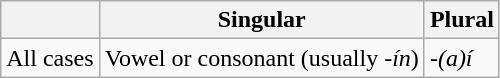<table class="wikitable">
<tr>
<th></th>
<th>Singular</th>
<th>Plural</th>
</tr>
<tr>
<td>All cases</td>
<td>Vowel or consonant (usually <em>-ín</em>)</td>
<td><em>-(a)í</em></td>
</tr>
</table>
